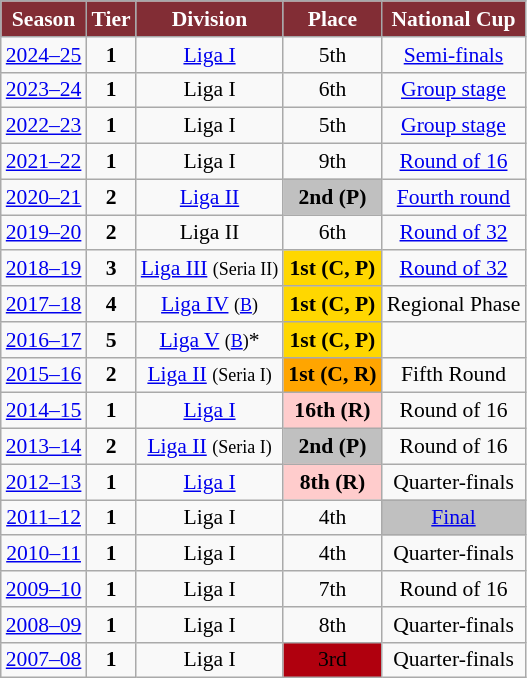<table class="wikitable" style="text-align:center; font-size:90%">
<tr>
<th style="background:#822d35;color:#fefefe;border:1px solid #a6a7a9">Season</th>
<th style="background:#822d35;color:#fefefe;border:1px solid #a6a7a9">Tier</th>
<th style="background:#822d35;color:#fefefe;border:1px solid #a6a7a9">Division</th>
<th style="background:#822d35;color:#fefefe;border:1px solid #a6a7a9">Place</th>
<th style="background:#822d35;color:#fefefe;border:1px solid #a6a7a9">National Cup</th>
</tr>
<tr>
<td><a href='#'>2024–25</a></td>
<td><strong>1</strong></td>
<td><a href='#'>Liga I</a></td>
<td>5th</td>
<td><a href='#'>Semi-finals</a></td>
</tr>
<tr>
<td><a href='#'>2023–24</a></td>
<td><strong>1</strong></td>
<td>Liga I</td>
<td>6th</td>
<td><a href='#'>Group stage</a></td>
</tr>
<tr>
<td><a href='#'>2022–23</a></td>
<td><strong>1</strong></td>
<td>Liga I</td>
<td>5th</td>
<td><a href='#'>Group stage</a></td>
</tr>
<tr>
<td><a href='#'>2021–22</a></td>
<td><strong>1</strong></td>
<td>Liga I</td>
<td>9th</td>
<td><a href='#'>Round of 16</a></td>
</tr>
<tr>
<td><a href='#'>2020–21</a></td>
<td><strong>2</strong></td>
<td><a href='#'>Liga II</a></td>
<td align=center bgcolor=silver><strong>2nd</strong> <strong>(P)</strong></td>
<td><a href='#'>Fourth round</a></td>
</tr>
<tr>
<td><a href='#'>2019–20</a></td>
<td><strong>2</strong></td>
<td>Liga II</td>
<td>6th</td>
<td><a href='#'>Round of 32</a></td>
</tr>
<tr>
<td><a href='#'>2018–19</a></td>
<td><strong>3</strong></td>
<td><a href='#'>Liga III</a> <small>(Seria II)</small></td>
<td align=center bgcolor=gold><strong>1st</strong> <strong>(C, P)</strong></td>
<td><a href='#'>Round of 32</a></td>
</tr>
<tr>
<td><a href='#'>2017–18</a></td>
<td><strong>4</strong></td>
<td><a href='#'>Liga IV</a> <small>(<a href='#'>B</a>)</small></td>
<td align=center bgcolor=gold><strong>1st</strong> <strong>(C, P)</strong></td>
<td>Regional Phase</td>
</tr>
<tr>
<td><a href='#'>2016–17</a></td>
<td><strong>5</strong></td>
<td><a href='#'>Liga V</a> <small>(<a href='#'>B</a>)</small>*</td>
<td align=center bgcolor=gold><strong>1st</strong> <strong>(C, P)</strong></td>
<td></td>
</tr>
<tr>
<td><a href='#'>2015–16</a></td>
<td><strong>2</strong></td>
<td><a href='#'>Liga II</a> <small>(Seria I)</small></td>
<td align=center bgcolor=orange><strong>1st</strong> <strong>(C, R)</strong></td>
<td>Fifth Round</td>
</tr>
<tr>
<td><a href='#'>2014–15</a></td>
<td><strong>1</strong></td>
<td><a href='#'>Liga I</a></td>
<td align=center bgcolor=#FFCCCC><strong>16th</strong> <strong>(R)</strong></td>
<td>Round of 16</td>
</tr>
<tr>
<td><a href='#'>2013–14</a></td>
<td><strong>2</strong></td>
<td><a href='#'>Liga II</a> <small>(Seria I)</small></td>
<td align=center bgcolor=silver><strong>2nd</strong> <strong>(P)</strong></td>
<td>Round of 16</td>
</tr>
<tr>
<td><a href='#'>2012–13</a></td>
<td><strong>1</strong></td>
<td><a href='#'>Liga I</a></td>
<td align=center bgcolor=#FFCCCC><strong>8th</strong> <strong>(R)</strong></td>
<td>Quarter-finals</td>
</tr>
<tr>
<td><a href='#'>2011–12</a></td>
<td><strong>1</strong></td>
<td>Liga I</td>
<td>4th</td>
<td align=center bgcolor=silver><a href='#'>Final</a></td>
</tr>
<tr>
<td><a href='#'>2010–11</a></td>
<td><strong>1</strong></td>
<td>Liga I</td>
<td>4th</td>
<td>Quarter-finals</td>
</tr>
<tr>
<td><a href='#'>2009–10</a></td>
<td><strong>1</strong></td>
<td>Liga I</td>
<td>7th</td>
<td>Round of 16</td>
</tr>
<tr>
<td><a href='#'>2008–09</a></td>
<td><strong>1</strong></td>
<td>Liga I</td>
<td>8th</td>
<td>Quarter-finals</td>
</tr>
<tr>
<td><a href='#'>2007–08</a></td>
<td><strong>1</strong></td>
<td>Liga I</td>
<td align=center bgcolor=bronze>3rd</td>
<td>Quarter-finals</td>
</tr>
</table>
